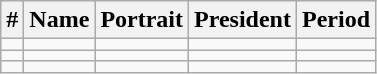<table class="wikitable sortable">
<tr>
<th>#</th>
<th>Name</th>
<th>Portrait</th>
<th>President</th>
<th>Period</th>
</tr>
<tr>
<td></td>
<td></td>
<td></td>
<td></td>
<td></td>
</tr>
<tr>
<td></td>
<td></td>
<td></td>
<td></td>
<td></td>
</tr>
<tr>
<td></td>
<td></td>
<td></td>
<td></td>
<td></td>
</tr>
</table>
